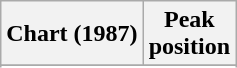<table class="wikitable sortable plainrowheaders" style="text-align:center;">
<tr>
<th>Chart (1987)</th>
<th>Peak<br>position</th>
</tr>
<tr>
</tr>
<tr>
</tr>
<tr>
</tr>
<tr>
</tr>
</table>
